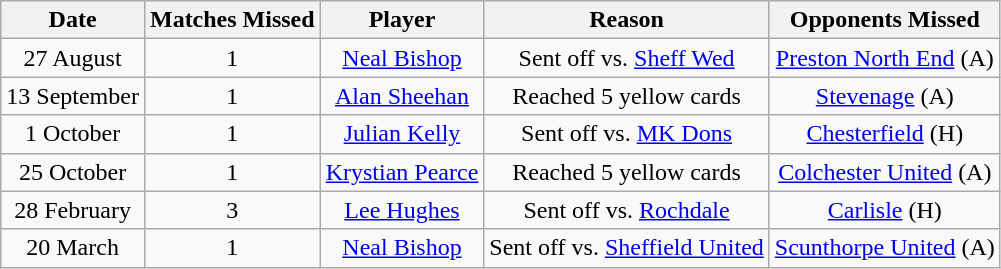<table class="wikitable" style="text-align: center">
<tr>
<th>Date</th>
<th>Matches Missed</th>
<th>Player</th>
<th>Reason</th>
<th>Opponents Missed</th>
</tr>
<tr>
<td>27 August</td>
<td>1</td>
<td><a href='#'>Neal Bishop</a></td>
<td>Sent off vs. <a href='#'>Sheff Wed</a></td>
<td><a href='#'>Preston North End</a> (A)</td>
</tr>
<tr>
<td>13 September</td>
<td>1</td>
<td><a href='#'>Alan Sheehan</a></td>
<td>Reached 5 yellow cards</td>
<td><a href='#'>Stevenage</a> (A)</td>
</tr>
<tr>
<td>1 October</td>
<td>1</td>
<td><a href='#'>Julian Kelly</a></td>
<td>Sent off vs. <a href='#'>MK Dons</a></td>
<td><a href='#'>Chesterfield</a> (H)</td>
</tr>
<tr>
<td>25 October</td>
<td>1</td>
<td><a href='#'>Krystian Pearce</a></td>
<td>Reached 5 yellow cards</td>
<td><a href='#'>Colchester United</a> (A)</td>
</tr>
<tr>
<td>28 February</td>
<td>3</td>
<td><a href='#'>Lee Hughes</a></td>
<td>Sent off vs. <a href='#'>Rochdale</a></td>
<td><a href='#'>Carlisle</a> (H)</td>
</tr>
<tr>
<td>20 March</td>
<td>1</td>
<td><a href='#'>Neal Bishop</a></td>
<td>Sent off vs. <a href='#'>Sheffield United</a></td>
<td><a href='#'>Scunthorpe United</a> (A)</td>
</tr>
</table>
